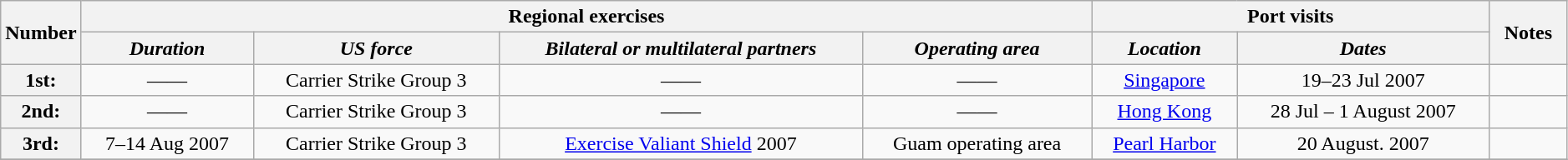<table class="wikitable" style="text-align:center" width=99%>
<tr>
<th rowspan="2" width="5%">Number</th>
<th colspan="4" align="center">Regional exercises</th>
<th colspan="2" align="center">Port visits</th>
<th rowspan="2" width="5%">Notes</th>
</tr>
<tr>
<th align="center"><em>Duration</em></th>
<th align="center"><em>US force</em></th>
<th align="center"><em>Bilateral or multilateral partners</em></th>
<th align="center"><em>Operating area</em></th>
<th align="center"><em>Location</em></th>
<th align="center"><em>Dates</em></th>
</tr>
<tr>
<th>1st:</th>
<td>——</td>
<td>Carrier Strike Group 3</td>
<td>——</td>
<td>——</td>
<td><a href='#'>Singapore</a></td>
<td>19–23 Jul 2007</td>
<td></td>
</tr>
<tr>
<th>2nd:</th>
<td>——</td>
<td>Carrier Strike Group 3</td>
<td>——</td>
<td>——</td>
<td><a href='#'>Hong Kong</a></td>
<td>28 Jul – 1 August 2007</td>
<td></td>
</tr>
<tr>
<th>3rd:</th>
<td>7–14 Aug 2007</td>
<td>Carrier Strike Group 3</td>
<td><a href='#'>Exercise Valiant Shield</a> 2007</td>
<td>Guam operating area</td>
<td><a href='#'>Pearl Harbor</a></td>
<td>20 August. 2007</td>
<td></td>
</tr>
<tr>
</tr>
</table>
